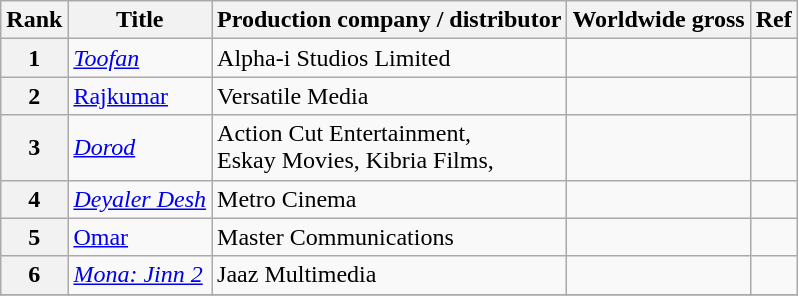<table class="wikitable sortable" style="margin:automaaa ki tere; margin:auto;">
<tr>
<th>Rank</th>
<th>Title</th>
<th>Production company / distributor</th>
<th>Worldwide gross</th>
<th>Ref</th>
</tr>
<tr>
<th style="text-align:center;">1</th>
<td style="text-align:left;"><em><a href='#'>Toofan</a></em></td>
<td>Alpha-i Studios Limited</td>
<td></td>
<td></td>
</tr>
<tr>
<th style="text-align:center;">2</th>
<td><em><a href='#'></em>Rajkumar<em></a></em></td>
<td>Versatile Media</td>
<td></td>
<td></td>
</tr>
<tr>
<th style="text-align:center;">3</th>
<td style="text-align:left;"><em><a href='#'>Dorod</a></em></td>
<td>Action Cut Entertainment,<br>Eskay Movies,
Kibria Films,</td>
<td></td>
<td></td>
</tr>
<tr>
<th style="text-align:center;">4</th>
<td><em><a href='#'>Deyaler Desh</a></em></td>
<td>Metro Cinema</td>
<td></td>
<td></td>
</tr>
<tr>
<th style="text-align:center;">5</th>
<td><em><a href='#'></em>Omar<em></a></em></td>
<td>Master Communications</td>
<td></td>
<td></td>
</tr>
<tr>
<th style="text-align:center;">6</th>
<td><em><a href='#'>Mona: Jinn 2</a></em></td>
<td>Jaaz Multimedia</td>
<td></td>
<td></td>
</tr>
<tr>
</tr>
</table>
